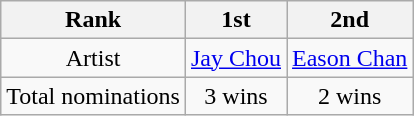<table class="wikitable">
<tr>
<th>Rank</th>
<th>1st</th>
<th>2nd</th>
</tr>
<tr align="center">
<td>Artist</td>
<td><a href='#'>Jay Chou</a></td>
<td><a href='#'>Eason Chan</a></td>
</tr>
<tr align="center">
<td>Total nominations</td>
<td>3 wins</td>
<td>2 wins</td>
</tr>
</table>
